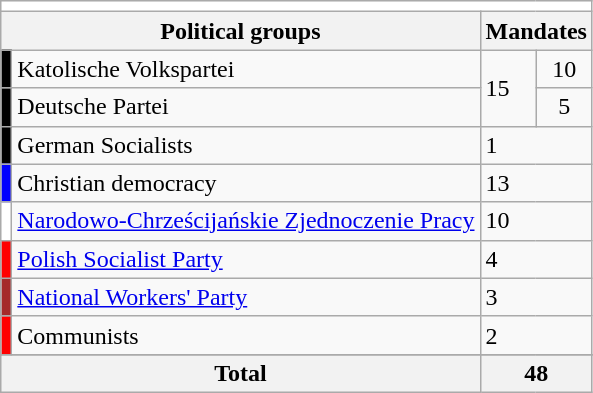<table class="wikitable">
<tr>
<th colspan="4" style="background:white"></th>
</tr>
<tr>
<th colspan="2">Political groups</th>
<th colspan="2">Mandates</th>
</tr>
<tr>
<td style="background:black"></td>
<td>Katolische Volkspartei</td>
<td rowspan="2">15</td>
<td align="center">10</td>
</tr>
<tr>
<td style="background:black"></td>
<td>Deutsche Partei</td>
<td align="center">5</td>
</tr>
<tr>
<td style="background:black"></td>
<td>German Socialists</td>
<td colspan="2">1</td>
</tr>
<tr>
<td style="background:blue"></td>
<td>Christian democracy</td>
<td colspan="2">13</td>
</tr>
<tr>
<td style="background:white"></td>
<td><a href='#'>Narodowo-Chrześcijańskie Zjednoczenie Pracy</a></td>
<td colspan="2">10</td>
</tr>
<tr>
<td style="background:red"></td>
<td><a href='#'>Polish Socialist Party</a></td>
<td colspan="2">4</td>
</tr>
<tr>
<td style="background:brown"></td>
<td><a href='#'>National Workers' Party</a></td>
<td colspan="2">3</td>
</tr>
<tr>
<td style="background:red"></td>
<td>Communists</td>
<td colspan="2">2</td>
</tr>
<tr>
</tr>
<tr bgcolor="#ececec">
<th colspan="2">Total</th>
<th colspan="2">48</th>
</tr>
</table>
